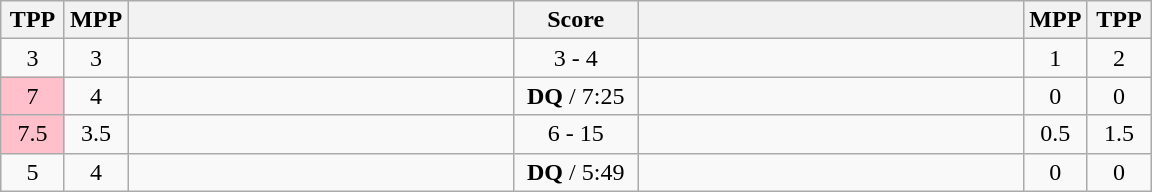<table class="wikitable" style="text-align: center;" |>
<tr>
<th width="35">TPP</th>
<th width="35">MPP</th>
<th width="250"></th>
<th width="75">Score</th>
<th width="250"></th>
<th width="35">MPP</th>
<th width="35">TPP</th>
</tr>
<tr>
<td>3</td>
<td>3</td>
<td style="text-align:left;"></td>
<td>3 - 4</td>
<td style="text-align:left;"><strong></strong></td>
<td>1</td>
<td>2</td>
</tr>
<tr>
<td bgcolor=pink>7</td>
<td>4</td>
<td style="text-align:left;"></td>
<td><strong>DQ</strong> / 7:25</td>
<td style="text-align:left;"><strong></strong></td>
<td>0</td>
<td>0</td>
</tr>
<tr>
<td bgcolor=pink>7.5</td>
<td>3.5</td>
<td style="text-align:left;"></td>
<td>6 - 15</td>
<td style="text-align:left;"><strong></strong></td>
<td>0.5</td>
<td>1.5</td>
</tr>
<tr>
<td>5</td>
<td>4</td>
<td style="text-align:left;"></td>
<td><strong>DQ</strong> / 5:49</td>
<td style="text-align:left;"><strong></strong></td>
<td>0</td>
<td>0</td>
</tr>
</table>
